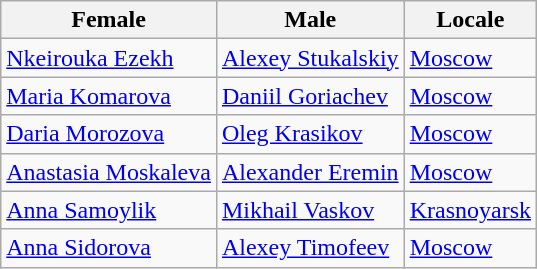<table class=wikitable>
<tr>
<th scope="col">Female</th>
<th scope="col">Male</th>
<th scope="col">Locale</th>
</tr>
<tr>
<td><a href='#'>Nkeirouka Ezekh</a></td>
<td><a href='#'>Alexey Stukalskiy</a></td>
<td> <a href='#'>Moscow</a></td>
</tr>
<tr>
<td><a href='#'>Maria Komarova</a></td>
<td><a href='#'>Daniil Goriachev</a></td>
<td> <a href='#'>Moscow</a></td>
</tr>
<tr>
<td><a href='#'>Daria Morozova</a></td>
<td><a href='#'>Oleg Krasikov</a></td>
<td> <a href='#'>Moscow</a></td>
</tr>
<tr>
<td><a href='#'>Anastasia Moskaleva</a></td>
<td><a href='#'>Alexander Eremin</a></td>
<td> <a href='#'>Moscow</a></td>
</tr>
<tr>
<td><a href='#'>Anna Samoylik</a></td>
<td><a href='#'>Mikhail Vaskov</a></td>
<td> <a href='#'>Krasnoyarsk</a></td>
</tr>
<tr>
<td><a href='#'>Anna Sidorova</a></td>
<td><a href='#'>Alexey Timofeev</a></td>
<td> <a href='#'>Moscow</a></td>
</tr>
</table>
